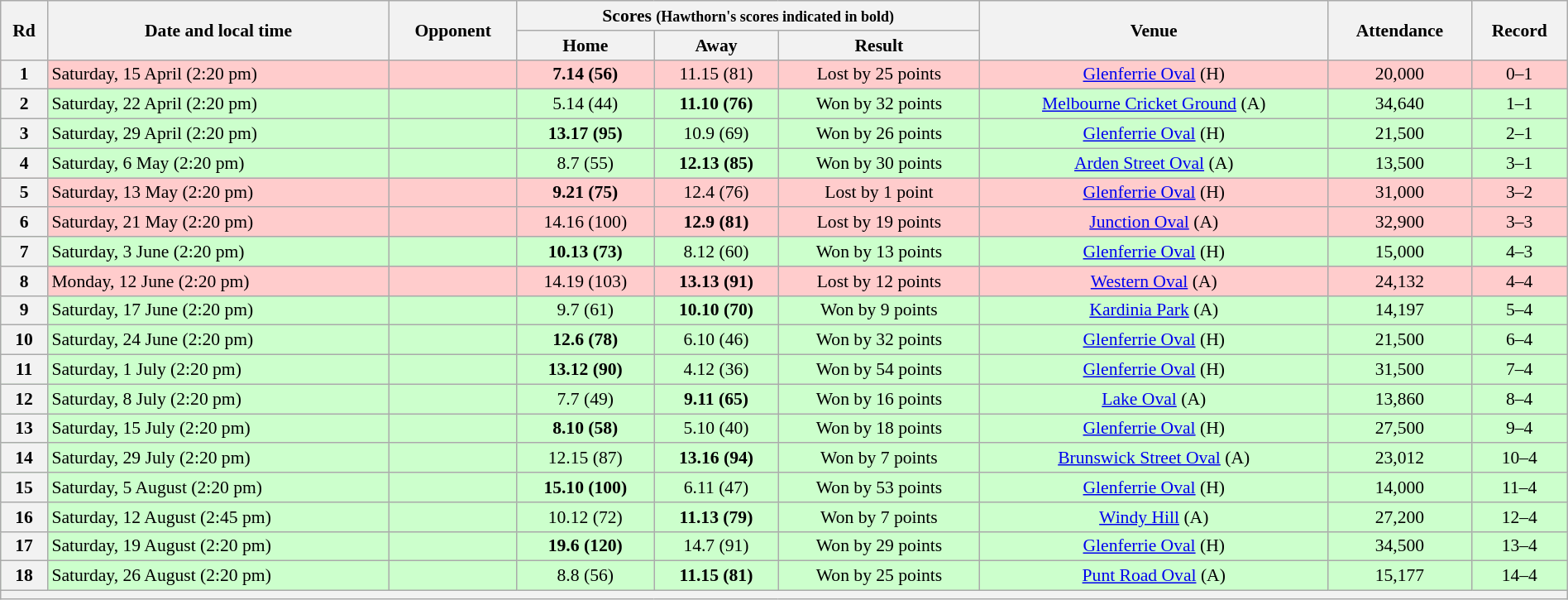<table class="wikitable" style="font-size:90%; text-align:center; width: 100%; margin-left: auto; margin-right: auto">
<tr>
<th rowspan="2">Rd</th>
<th rowspan="2">Date and local time</th>
<th rowspan="2">Opponent</th>
<th colspan="3">Scores <small>(Hawthorn's scores indicated in bold)</small></th>
<th rowspan="2">Venue</th>
<th rowspan="2">Attendance</th>
<th rowspan="2">Record</th>
</tr>
<tr>
<th>Home</th>
<th>Away</th>
<th>Result</th>
</tr>
<tr style="background:#fcc;">
<th>1</th>
<td align=left>Saturday, 15 April (2:20 pm)</td>
<td align=left></td>
<td><strong>7.14 (56)</strong></td>
<td>11.15 (81)</td>
<td>Lost by 25 points</td>
<td><a href='#'>Glenferrie Oval</a> (H)</td>
<td>20,000</td>
<td>0–1</td>
</tr>
<tr style="background:#cfc">
<th>2</th>
<td align=left>Saturday, 22 April (2:20 pm)</td>
<td align=left></td>
<td>5.14 (44)</td>
<td><strong>11.10 (76)</strong></td>
<td>Won by 32 points</td>
<td><a href='#'>Melbourne Cricket Ground</a> (A)</td>
<td>34,640</td>
<td>1–1</td>
</tr>
<tr style="background:#cfc">
<th>3</th>
<td align=left>Saturday, 29 April (2:20 pm)</td>
<td align=left></td>
<td><strong>13.17 (95)</strong></td>
<td>10.9 (69)</td>
<td>Won by 26 points</td>
<td><a href='#'>Glenferrie Oval</a> (H)</td>
<td>21,500</td>
<td>2–1</td>
</tr>
<tr style="background:#cfc">
<th>4</th>
<td align=left>Saturday, 6 May (2:20 pm)</td>
<td align=left></td>
<td>8.7 (55)</td>
<td><strong>12.13 (85)</strong></td>
<td>Won by 30 points</td>
<td><a href='#'>Arden Street Oval</a> (A)</td>
<td>13,500</td>
<td>3–1</td>
</tr>
<tr style="background:#fcc;">
<th>5</th>
<td align=left>Saturday, 13 May (2:20 pm)</td>
<td align=left></td>
<td><strong>9.21 (75)</strong></td>
<td>12.4 (76)</td>
<td>Lost by 1 point</td>
<td><a href='#'>Glenferrie Oval</a> (H)</td>
<td>31,000</td>
<td>3–2</td>
</tr>
<tr style="background:#fcc;">
<th>6</th>
<td align=left>Saturday, 21 May (2:20 pm)</td>
<td align=left></td>
<td>14.16 (100)</td>
<td><strong>12.9 (81)</strong></td>
<td>Lost by 19 points</td>
<td><a href='#'>Junction Oval</a> (A)</td>
<td>32,900</td>
<td>3–3</td>
</tr>
<tr style="background:#cfc">
<th>7</th>
<td align=left>Saturday, 3 June (2:20 pm)</td>
<td align=left></td>
<td><strong>10.13 (73)</strong></td>
<td>8.12 (60)</td>
<td>Won by 13 points</td>
<td><a href='#'>Glenferrie Oval</a> (H)</td>
<td>15,000</td>
<td>4–3</td>
</tr>
<tr style="background:#fcc;">
<th>8</th>
<td align=left>Monday, 12 June (2:20 pm)</td>
<td align=left></td>
<td>14.19 (103)</td>
<td><strong>13.13 (91)</strong></td>
<td>Lost by 12 points</td>
<td><a href='#'>Western Oval</a> (A)</td>
<td>24,132</td>
<td>4–4</td>
</tr>
<tr style="background:#cfc">
<th>9</th>
<td align=left>Saturday, 17 June (2:20 pm)</td>
<td align=left></td>
<td>9.7 (61)</td>
<td><strong>10.10 (70)</strong></td>
<td>Won by 9 points</td>
<td><a href='#'>Kardinia Park</a> (A)</td>
<td>14,197</td>
<td>5–4</td>
</tr>
<tr style="background:#cfc">
<th>10</th>
<td align=left>Saturday, 24 June (2:20 pm)</td>
<td align=left></td>
<td><strong>12.6 (78)</strong></td>
<td>6.10 (46)</td>
<td>Won by 32 points</td>
<td><a href='#'>Glenferrie Oval</a> (H)</td>
<td>21,500</td>
<td>6–4</td>
</tr>
<tr style="background:#cfc">
<th>11</th>
<td align=left>Saturday, 1 July (2:20 pm)</td>
<td align=left></td>
<td><strong>13.12 (90)</strong></td>
<td>4.12 (36)</td>
<td>Won by 54 points</td>
<td><a href='#'>Glenferrie Oval</a> (H)</td>
<td>31,500</td>
<td>7–4</td>
</tr>
<tr style="background:#cfc">
<th>12</th>
<td align=left>Saturday, 8 July (2:20 pm)</td>
<td align=left></td>
<td>7.7 (49)</td>
<td><strong>9.11 (65)</strong></td>
<td>Won by 16 points</td>
<td><a href='#'>Lake Oval</a> (A)</td>
<td>13,860</td>
<td>8–4</td>
</tr>
<tr style="background:#cfc">
<th>13</th>
<td align=left>Saturday, 15 July (2:20 pm)</td>
<td align=left></td>
<td><strong>8.10 (58)</strong></td>
<td>5.10 (40)</td>
<td>Won by 18 points</td>
<td><a href='#'>Glenferrie Oval</a> (H)</td>
<td>27,500</td>
<td>9–4</td>
</tr>
<tr style="background:#cfc">
<th>14</th>
<td align=left>Saturday, 29 July (2:20 pm)</td>
<td align=left></td>
<td>12.15 (87)</td>
<td><strong>13.16 (94)</strong></td>
<td>Won by 7 points</td>
<td><a href='#'>Brunswick Street Oval</a> (A)</td>
<td>23,012</td>
<td>10–4</td>
</tr>
<tr style="background:#cfc">
<th>15</th>
<td align=left>Saturday, 5 August (2:20 pm)</td>
<td align=left></td>
<td><strong>15.10 (100)</strong></td>
<td>6.11 (47)</td>
<td>Won by 53 points</td>
<td><a href='#'>Glenferrie Oval</a> (H)</td>
<td>14,000</td>
<td>11–4</td>
</tr>
<tr style="background:#cfc">
<th>16</th>
<td align=left>Saturday, 12 August (2:45 pm)</td>
<td align=left></td>
<td>10.12 (72)</td>
<td><strong>11.13 (79)</strong></td>
<td>Won by 7 points</td>
<td><a href='#'>Windy Hill</a> (A)</td>
<td>27,200</td>
<td>12–4</td>
</tr>
<tr style="background:#cfc">
<th>17</th>
<td align=left>Saturday, 19 August (2:20 pm)</td>
<td align=left></td>
<td><strong>19.6 (120)</strong></td>
<td>14.7 (91)</td>
<td>Won by 29 points</td>
<td><a href='#'>Glenferrie Oval</a> (H)</td>
<td>34,500</td>
<td>13–4</td>
</tr>
<tr style="background:#cfc">
<th>18</th>
<td align=left>Saturday, 26 August (2:20 pm)</td>
<td align=left></td>
<td>8.8 (56)</td>
<td><strong>11.15 (81)</strong></td>
<td>Won by 25 points</td>
<td><a href='#'>Punt Road Oval</a> (A)</td>
<td>15,177</td>
<td>14–4</td>
</tr>
<tr>
<th colspan=9></th>
</tr>
</table>
